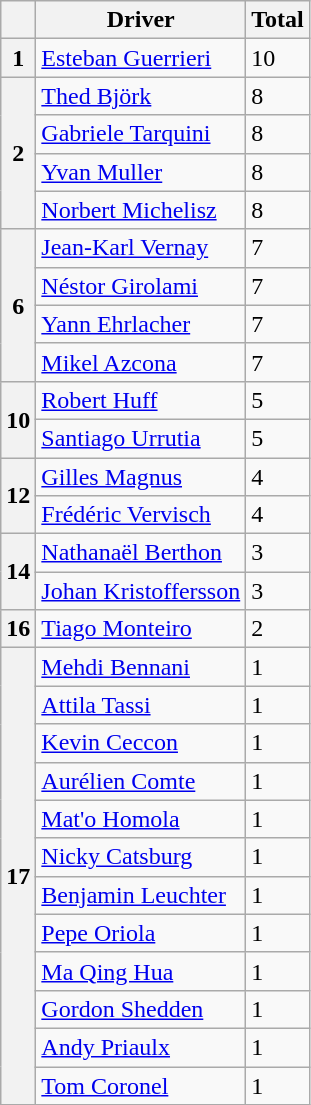<table class="wikitable">
<tr>
<th></th>
<th>Driver</th>
<th>Total</th>
</tr>
<tr>
<th rowspan="1">1</th>
<td> <a href='#'>Esteban Guerrieri</a></td>
<td>10</td>
</tr>
<tr>
<th rowspan="4">2</th>
<td> <a href='#'>Thed Björk</a></td>
<td>8</td>
</tr>
<tr>
<td> <a href='#'>Gabriele Tarquini</a></td>
<td>8</td>
</tr>
<tr>
<td> <a href='#'>Yvan Muller</a></td>
<td>8</td>
</tr>
<tr>
<td> <a href='#'>Norbert Michelisz</a></td>
<td>8</td>
</tr>
<tr>
<th rowspan="4">6</th>
<td> <a href='#'>Jean-Karl Vernay</a></td>
<td>7</td>
</tr>
<tr>
<td> <a href='#'>Néstor Girolami</a></td>
<td>7</td>
</tr>
<tr>
<td> <a href='#'>Yann Ehrlacher</a></td>
<td>7</td>
</tr>
<tr>
<td> <a href='#'>Mikel Azcona</a></td>
<td>7</td>
</tr>
<tr>
<th rowspan="2">10</th>
<td> <a href='#'>Robert Huff</a></td>
<td>5</td>
</tr>
<tr>
<td> <a href='#'>Santiago Urrutia</a></td>
<td>5</td>
</tr>
<tr>
<th rowspan="2">12</th>
<td> <a href='#'>Gilles Magnus</a></td>
<td>4</td>
</tr>
<tr>
<td> <a href='#'>Frédéric Vervisch</a></td>
<td>4</td>
</tr>
<tr>
<th rowspan="2">14</th>
<td> <a href='#'>Nathanaël Berthon</a></td>
<td>3</td>
</tr>
<tr>
<td> <a href='#'>Johan Kristoffersson</a></td>
<td>3</td>
</tr>
<tr>
<th rowspan="1">16</th>
<td> <a href='#'>Tiago Monteiro</a></td>
<td>2</td>
</tr>
<tr>
<th rowspan="12">17</th>
<td> <a href='#'>Mehdi Bennani</a></td>
<td>1</td>
</tr>
<tr>
<td> <a href='#'>Attila Tassi</a></td>
<td>1</td>
</tr>
<tr>
<td> <a href='#'>Kevin Ceccon</a></td>
<td>1</td>
</tr>
<tr>
<td> <a href='#'>Aurélien Comte</a></td>
<td>1</td>
</tr>
<tr>
<td> <a href='#'>Mat'o Homola</a></td>
<td>1</td>
</tr>
<tr>
<td> <a href='#'>Nicky Catsburg</a></td>
<td>1</td>
</tr>
<tr>
<td> <a href='#'>Benjamin Leuchter</a></td>
<td>1</td>
</tr>
<tr>
<td> <a href='#'>Pepe Oriola</a></td>
<td>1</td>
</tr>
<tr>
<td> <a href='#'>Ma Qing Hua</a></td>
<td>1</td>
</tr>
<tr>
<td> <a href='#'>Gordon Shedden</a></td>
<td>1</td>
</tr>
<tr>
<td> <a href='#'>Andy Priaulx</a></td>
<td>1</td>
</tr>
<tr>
<td> <a href='#'>Tom Coronel</a></td>
<td>1</td>
</tr>
</table>
